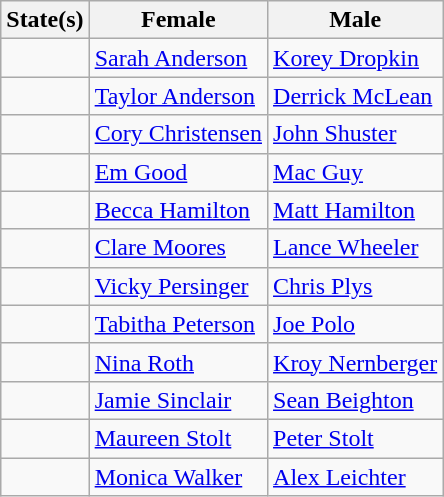<table class="wikitable">
<tr>
<th>State(s)</th>
<th>Female</th>
<th>Male</th>
</tr>
<tr>
<td></td>
<td><a href='#'>Sarah Anderson</a></td>
<td><a href='#'>Korey Dropkin</a></td>
</tr>
<tr>
<td> </td>
<td><a href='#'>Taylor Anderson</a></td>
<td><a href='#'>Derrick McLean</a></td>
</tr>
<tr>
<td></td>
<td><a href='#'>Cory Christensen</a></td>
<td><a href='#'>John Shuster</a></td>
</tr>
<tr>
<td></td>
<td><a href='#'>Em Good</a></td>
<td><a href='#'>Mac Guy</a></td>
</tr>
<tr>
<td></td>
<td><a href='#'>Becca Hamilton</a></td>
<td><a href='#'>Matt Hamilton</a></td>
</tr>
<tr>
<td></td>
<td><a href='#'>Clare Moores</a></td>
<td><a href='#'>Lance Wheeler</a></td>
</tr>
<tr>
<td> </td>
<td><a href='#'>Vicky Persinger</a></td>
<td><a href='#'>Chris Plys</a></td>
</tr>
<tr>
<td></td>
<td><a href='#'>Tabitha Peterson</a></td>
<td><a href='#'>Joe Polo</a></td>
</tr>
<tr>
<td></td>
<td><a href='#'>Nina Roth</a></td>
<td><a href='#'>Kroy Nernberger</a></td>
</tr>
<tr>
<td> </td>
<td><a href='#'>Jamie Sinclair</a></td>
<td><a href='#'>Sean Beighton</a></td>
</tr>
<tr>
<td></td>
<td><a href='#'>Maureen Stolt</a></td>
<td><a href='#'>Peter Stolt</a></td>
</tr>
<tr>
<td> </td>
<td><a href='#'>Monica Walker</a></td>
<td><a href='#'>Alex Leichter</a></td>
</tr>
</table>
